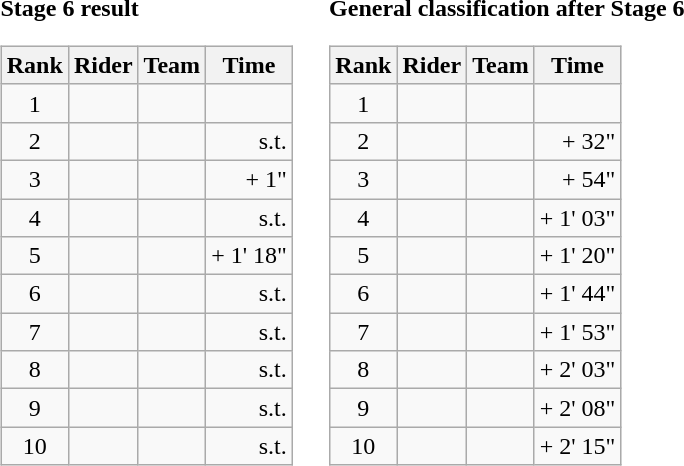<table>
<tr>
<td><strong>Stage 6 result</strong><br><table class="wikitable">
<tr>
<th scope="col">Rank</th>
<th scope="col">Rider</th>
<th scope="col">Team</th>
<th scope="col">Time</th>
</tr>
<tr>
<td style="text-align:center;">1</td>
<td></td>
<td></td>
<td style="text-align:right;"></td>
</tr>
<tr>
<td style="text-align:center;">2</td>
<td></td>
<td></td>
<td style="text-align:right;">s.t.</td>
</tr>
<tr>
<td style="text-align:center;">3</td>
<td></td>
<td></td>
<td style="text-align:right;">+ 1"</td>
</tr>
<tr>
<td style="text-align:center;">4</td>
<td></td>
<td></td>
<td style="text-align:right;">s.t.</td>
</tr>
<tr>
<td style="text-align:center;">5</td>
<td></td>
<td></td>
<td style="text-align:right;">+ 1' 18"</td>
</tr>
<tr>
<td style="text-align:center;">6</td>
<td></td>
<td></td>
<td style="text-align:right;">s.t.</td>
</tr>
<tr>
<td style="text-align:center;">7</td>
<td></td>
<td></td>
<td style="text-align:right;">s.t.</td>
</tr>
<tr>
<td style="text-align:center;">8</td>
<td></td>
<td></td>
<td style="text-align:right;">s.t.</td>
</tr>
<tr>
<td style="text-align:center;">9</td>
<td></td>
<td></td>
<td style="text-align:right;">s.t.</td>
</tr>
<tr>
<td style="text-align:center;">10</td>
<td></td>
<td></td>
<td style="text-align:right;">s.t.</td>
</tr>
</table>
</td>
<td></td>
<td><strong>General classification after Stage 6</strong><br><table class="wikitable">
<tr>
<th scope="col">Rank</th>
<th scope="col">Rider</th>
<th scope="col">Team</th>
<th scope="col">Time</th>
</tr>
<tr>
<td style="text-align:center;">1</td>
<td></td>
<td></td>
<td style="text-align:right;"></td>
</tr>
<tr>
<td style="text-align:center;">2</td>
<td></td>
<td></td>
<td style="text-align:right;">+ 32"</td>
</tr>
<tr>
<td style="text-align:center;">3</td>
<td></td>
<td></td>
<td style="text-align:right;">+ 54"</td>
</tr>
<tr>
<td style="text-align:center;">4</td>
<td></td>
<td></td>
<td style="text-align:right;">+ 1' 03"</td>
</tr>
<tr>
<td style="text-align:center;">5</td>
<td></td>
<td></td>
<td style="text-align:right;">+ 1' 20"</td>
</tr>
<tr>
<td style="text-align:center;">6</td>
<td></td>
<td></td>
<td style="text-align:right;">+ 1' 44"</td>
</tr>
<tr>
<td style="text-align:center;">7</td>
<td></td>
<td></td>
<td style="text-align:right;">+ 1' 53"</td>
</tr>
<tr>
<td style="text-align:center;">8</td>
<td></td>
<td></td>
<td style="text-align:right;">+ 2' 03"</td>
</tr>
<tr>
<td style="text-align:center;">9</td>
<td></td>
<td></td>
<td style="text-align:right;">+ 2' 08"</td>
</tr>
<tr>
<td style="text-align:center;">10</td>
<td></td>
<td></td>
<td style="text-align:right;">+ 2' 15"</td>
</tr>
</table>
</td>
</tr>
</table>
